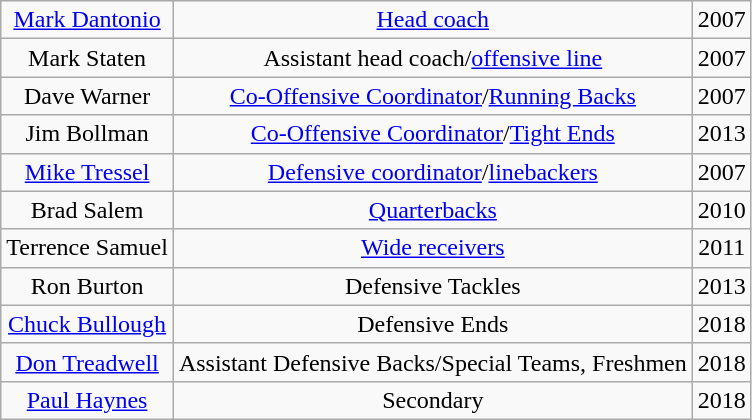<table class="wikitable">
<tr align="center">
<td><a href='#'>Mark Dantonio</a></td>
<td><a href='#'>Head coach</a></td>
<td>2007</td>
</tr>
<tr align="center">
<td>Mark Staten</td>
<td>Assistant head coach/<a href='#'>offensive line</a></td>
<td>2007</td>
</tr>
<tr align="center">
<td>Dave Warner</td>
<td><a href='#'>Co-Offensive Coordinator</a>/<a href='#'>Running Backs</a></td>
<td>2007</td>
</tr>
<tr align="center">
<td>Jim Bollman</td>
<td><a href='#'>Co-Offensive Coordinator</a>/<a href='#'>Tight Ends</a></td>
<td>2013</td>
</tr>
<tr align="center">
<td><a href='#'>Mike Tressel</a></td>
<td><a href='#'>Defensive coordinator</a>/<a href='#'>linebackers</a></td>
<td>2007</td>
</tr>
<tr align="center">
<td>Brad Salem</td>
<td><a href='#'>Quarterbacks</a></td>
<td>2010</td>
</tr>
<tr align="center">
<td>Terrence Samuel</td>
<td><a href='#'>Wide receivers</a></td>
<td>2011</td>
</tr>
<tr align="center">
<td>Ron Burton</td>
<td>Defensive Tackles</td>
<td>2013</td>
</tr>
<tr align="center">
<td><a href='#'>Chuck Bullough</a></td>
<td>Defensive Ends</td>
<td>2018</td>
</tr>
<tr align="center">
<td><a href='#'>Don Treadwell</a></td>
<td>Assistant Defensive Backs/Special Teams, Freshmen</td>
<td>2018</td>
</tr>
<tr align="center">
<td><a href='#'>Paul Haynes</a></td>
<td>Secondary</td>
<td>2018</td>
</tr>
</table>
